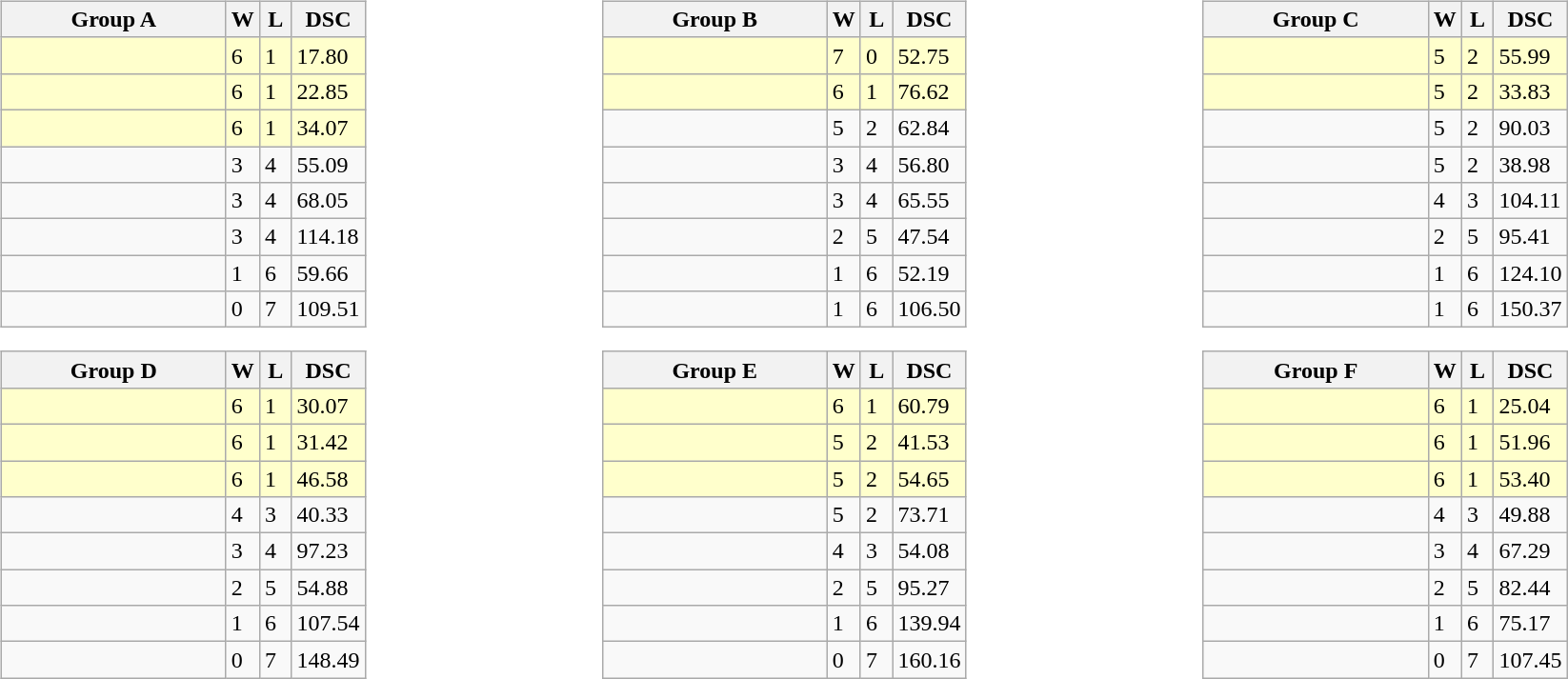<table>
<tr>
<td valign=top width=10%><br><table class=wikitable>
<tr>
<th width=150>Group A</th>
<th width=15>W</th>
<th width=15>L</th>
<th width=15>DSC</th>
</tr>
<tr bgcolor=#ffffcc>
<td></td>
<td>6</td>
<td>1</td>
<td>17.80</td>
</tr>
<tr bgcolor=#ffffcc>
<td></td>
<td>6</td>
<td>1</td>
<td>22.85</td>
</tr>
<tr bgcolor=#ffffcc>
<td></td>
<td>6</td>
<td>1</td>
<td>34.07</td>
</tr>
<tr>
<td></td>
<td>3</td>
<td>4</td>
<td>55.09</td>
</tr>
<tr>
<td></td>
<td>3</td>
<td>4</td>
<td>68.05</td>
</tr>
<tr>
<td></td>
<td>3</td>
<td>4</td>
<td>114.18</td>
</tr>
<tr>
<td></td>
<td>1</td>
<td>6</td>
<td>59.66</td>
</tr>
<tr>
<td></td>
<td>0</td>
<td>7</td>
<td>109.51</td>
</tr>
</table>
<table class=wikitable>
<tr>
<th width=150>Group D</th>
<th width=15>W</th>
<th width=15>L</th>
<th width=15>DSC</th>
</tr>
<tr bgcolor=#ffffcc>
<td></td>
<td>6</td>
<td>1</td>
<td>30.07</td>
</tr>
<tr bgcolor=#ffffcc>
<td></td>
<td>6</td>
<td>1</td>
<td>31.42</td>
</tr>
<tr bgcolor=#ffffcc>
<td></td>
<td>6</td>
<td>1</td>
<td>46.58</td>
</tr>
<tr>
<td></td>
<td>4</td>
<td>3</td>
<td>40.33</td>
</tr>
<tr>
<td></td>
<td>3</td>
<td>4</td>
<td>97.23</td>
</tr>
<tr>
<td></td>
<td>2</td>
<td>5</td>
<td>54.88</td>
</tr>
<tr>
<td></td>
<td>1</td>
<td>6</td>
<td>107.54</td>
</tr>
<tr>
<td></td>
<td>0</td>
<td>7</td>
<td>148.49</td>
</tr>
</table>
</td>
<td valign=top width=10%><br><table class=wikitable>
<tr>
<th width=150>Group B</th>
<th width=15>W</th>
<th width=15>L</th>
<th width=15>DSC</th>
</tr>
<tr bgcolor=#ffffcc>
<td></td>
<td>7</td>
<td>0</td>
<td>52.75</td>
</tr>
<tr bgcolor=#ffffcc>
<td></td>
<td>6</td>
<td>1</td>
<td>76.62</td>
</tr>
<tr>
<td></td>
<td>5</td>
<td>2</td>
<td>62.84</td>
</tr>
<tr>
<td></td>
<td>3</td>
<td>4</td>
<td>56.80</td>
</tr>
<tr>
<td></td>
<td>3</td>
<td>4</td>
<td>65.55</td>
</tr>
<tr>
<td></td>
<td>2</td>
<td>5</td>
<td>47.54</td>
</tr>
<tr>
<td></td>
<td>1</td>
<td>6</td>
<td>52.19</td>
</tr>
<tr>
<td></td>
<td>1</td>
<td>6</td>
<td>106.50</td>
</tr>
</table>
<table class=wikitable>
<tr>
<th width=150>Group E</th>
<th width=15>W</th>
<th width=15>L</th>
<th width=15>DSC</th>
</tr>
<tr bgcolor=#ffffcc>
<td></td>
<td>6</td>
<td>1</td>
<td>60.79</td>
</tr>
<tr bgcolor=#ffffcc>
<td></td>
<td>5</td>
<td>2</td>
<td>41.53</td>
</tr>
<tr bgcolor=#ffffcc>
<td></td>
<td>5</td>
<td>2</td>
<td>54.65</td>
</tr>
<tr>
<td></td>
<td>5</td>
<td>2</td>
<td>73.71</td>
</tr>
<tr>
<td></td>
<td>4</td>
<td>3</td>
<td>54.08</td>
</tr>
<tr>
<td></td>
<td>2</td>
<td>5</td>
<td>95.27</td>
</tr>
<tr>
<td></td>
<td>1</td>
<td>6</td>
<td>139.94</td>
</tr>
<tr>
<td></td>
<td>0</td>
<td>7</td>
<td>160.16</td>
</tr>
</table>
</td>
<td valign=top width=10%><br><table class=wikitable>
<tr>
<th width=150>Group C</th>
<th width=15>W</th>
<th width=15>L</th>
<th width=15>DSC</th>
</tr>
<tr bgcolor=#ffffcc>
<td></td>
<td>5</td>
<td>2</td>
<td>55.99</td>
</tr>
<tr bgcolor=#ffffcc>
<td></td>
<td>5</td>
<td>2</td>
<td>33.83</td>
</tr>
<tr>
<td></td>
<td>5</td>
<td>2</td>
<td>90.03</td>
</tr>
<tr>
<td></td>
<td>5</td>
<td>2</td>
<td>38.98</td>
</tr>
<tr>
<td></td>
<td>4</td>
<td>3</td>
<td>104.11</td>
</tr>
<tr>
<td></td>
<td>2</td>
<td>5</td>
<td>95.41</td>
</tr>
<tr>
<td></td>
<td>1</td>
<td>6</td>
<td>124.10</td>
</tr>
<tr>
<td></td>
<td>1</td>
<td>6</td>
<td>150.37</td>
</tr>
</table>
<table class=wikitable>
<tr>
<th width=150>Group F</th>
<th width=15>W</th>
<th width=15>L</th>
<th width=15>DSC</th>
</tr>
<tr bgcolor=#ffffcc>
<td></td>
<td>6</td>
<td>1</td>
<td>25.04</td>
</tr>
<tr bgcolor=#ffffcc>
<td></td>
<td>6</td>
<td>1</td>
<td>51.96</td>
</tr>
<tr bgcolor=#ffffcc>
<td></td>
<td>6</td>
<td>1</td>
<td>53.40</td>
</tr>
<tr>
<td></td>
<td>4</td>
<td>3</td>
<td>49.88</td>
</tr>
<tr>
<td></td>
<td>3</td>
<td>4</td>
<td>67.29</td>
</tr>
<tr>
<td></td>
<td>2</td>
<td>5</td>
<td>82.44</td>
</tr>
<tr>
<td></td>
<td>1</td>
<td>6</td>
<td>75.17</td>
</tr>
<tr>
<td></td>
<td>0</td>
<td>7</td>
<td>107.45</td>
</tr>
</table>
</td>
</tr>
</table>
